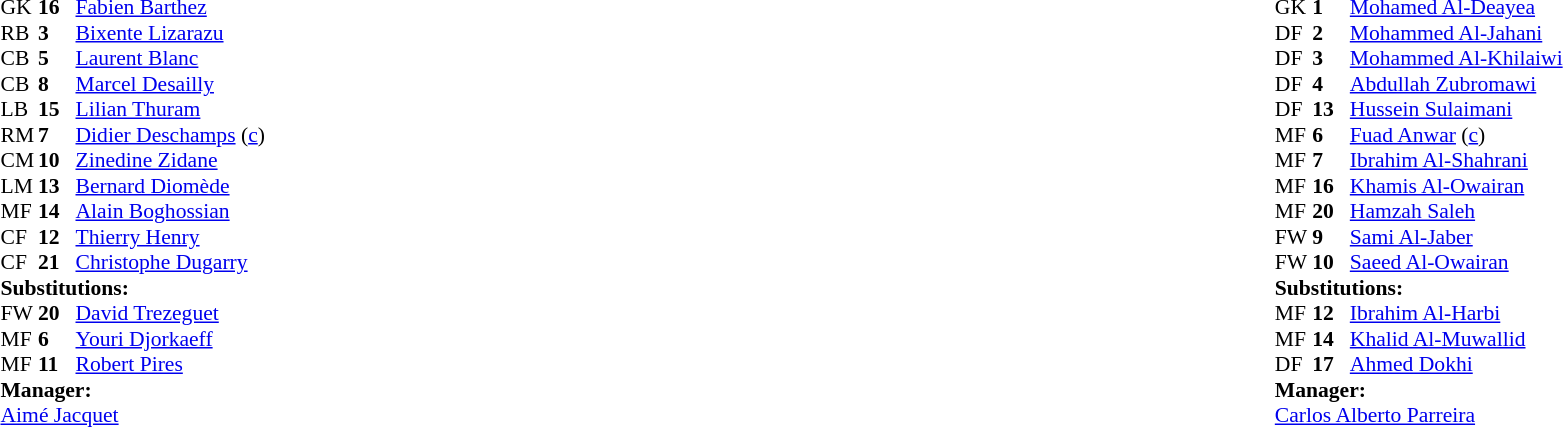<table width="100%">
<tr>
<td valign="top" width="50%"><br><table style="font-size: 90%" cellspacing="0" cellpadding="0">
<tr>
<th width="25"></th>
<th width="25"></th>
</tr>
<tr>
<td>GK</td>
<td><strong>16</strong></td>
<td><a href='#'>Fabien Barthez</a></td>
</tr>
<tr>
<td>RB</td>
<td><strong>3</strong></td>
<td><a href='#'>Bixente Lizarazu</a></td>
<td></td>
</tr>
<tr>
<td>CB</td>
<td><strong>5</strong></td>
<td><a href='#'>Laurent Blanc</a></td>
<td></td>
</tr>
<tr>
<td>CB</td>
<td><strong>8</strong></td>
<td><a href='#'>Marcel Desailly</a></td>
</tr>
<tr>
<td>LB</td>
<td><strong>15</strong></td>
<td><a href='#'>Lilian Thuram</a></td>
</tr>
<tr>
<td>RM</td>
<td><strong>7</strong></td>
<td><a href='#'>Didier Deschamps</a> (<a href='#'>c</a>)</td>
</tr>
<tr>
<td>CM</td>
<td><strong>10</strong></td>
<td><a href='#'>Zinedine Zidane</a></td>
<td></td>
</tr>
<tr>
<td>LM</td>
<td><strong>13</strong></td>
<td><a href='#'>Bernard Diomède</a></td>
<td></td>
<td></td>
</tr>
<tr>
<td>MF</td>
<td><strong>14</strong></td>
<td><a href='#'>Alain Boghossian</a></td>
</tr>
<tr>
<td>CF</td>
<td><strong>12</strong></td>
<td><a href='#'>Thierry Henry</a></td>
<td></td>
<td></td>
</tr>
<tr>
<td>CF</td>
<td><strong>21</strong></td>
<td><a href='#'>Christophe Dugarry</a></td>
<td></td>
<td></td>
</tr>
<tr>
<td colspan=3><strong>Substitutions:</strong></td>
</tr>
<tr>
<td>FW</td>
<td><strong>20</strong></td>
<td><a href='#'>David Trezeguet</a></td>
<td></td>
<td></td>
</tr>
<tr>
<td>MF</td>
<td><strong>6</strong></td>
<td><a href='#'>Youri Djorkaeff</a></td>
<td></td>
<td></td>
</tr>
<tr>
<td>MF</td>
<td><strong>11</strong></td>
<td><a href='#'>Robert Pires</a></td>
<td></td>
<td></td>
</tr>
<tr>
<td colspan=3><strong>Manager:</strong></td>
</tr>
<tr>
<td colspan="4"><a href='#'>Aimé Jacquet</a></td>
</tr>
</table>
</td>
<td></td>
<td valign="top" width="50%"><br><table style="font-size: 90%" cellspacing="0" cellpadding="0" align=center>
<tr>
<th width="25"></th>
<th width="25"></th>
</tr>
<tr>
<td>GK</td>
<td><strong>1</strong></td>
<td><a href='#'>Mohamed Al-Deayea</a></td>
</tr>
<tr>
<td>DF</td>
<td><strong>2</strong></td>
<td><a href='#'>Mohammed Al-Jahani</a></td>
<td></td>
<td></td>
</tr>
<tr>
<td>DF</td>
<td><strong>3</strong></td>
<td><a href='#'>Mohammed Al-Khilaiwi</a></td>
<td></td>
</tr>
<tr>
<td>DF</td>
<td><strong>4</strong></td>
<td><a href='#'>Abdullah Zubromawi</a></td>
</tr>
<tr>
<td>DF</td>
<td><strong>13</strong></td>
<td><a href='#'>Hussein Sulaimani</a></td>
</tr>
<tr>
<td>MF</td>
<td><strong>6</strong></td>
<td><a href='#'>Fuad Anwar</a> (<a href='#'>c</a>)</td>
</tr>
<tr>
<td>MF</td>
<td><strong>7</strong></td>
<td><a href='#'>Ibrahim Al-Shahrani</a></td>
</tr>
<tr>
<td>MF</td>
<td><strong>16</strong></td>
<td><a href='#'>Khamis Al-Owairan</a></td>
</tr>
<tr>
<td>MF</td>
<td><strong>20</strong></td>
<td><a href='#'>Hamzah Saleh</a></td>
</tr>
<tr>
<td>FW</td>
<td><strong>9</strong></td>
<td><a href='#'>Sami Al-Jaber</a></td>
<td></td>
</tr>
<tr>
<td>FW</td>
<td><strong>10</strong></td>
<td><a href='#'>Saeed Al-Owairan</a></td>
<td></td>
<td></td>
</tr>
<tr>
<td colspan=3><strong>Substitutions:</strong></td>
</tr>
<tr>
<td>MF</td>
<td><strong>12</strong></td>
<td><a href='#'>Ibrahim Al-Harbi</a></td>
<td></td>
<td></td>
<td></td>
</tr>
<tr>
<td>MF</td>
<td><strong>14</strong></td>
<td><a href='#'>Khalid Al-Muwallid</a></td>
<td></td>
<td></td>
<td></td>
</tr>
<tr>
<td>DF</td>
<td><strong>17</strong></td>
<td><a href='#'>Ahmed Dokhi</a></td>
<td></td>
<td></td>
</tr>
<tr>
<td colspan=3><strong>Manager:</strong></td>
</tr>
<tr>
<td colspan="4"> <a href='#'>Carlos Alberto Parreira</a></td>
</tr>
</table>
</td>
</tr>
</table>
